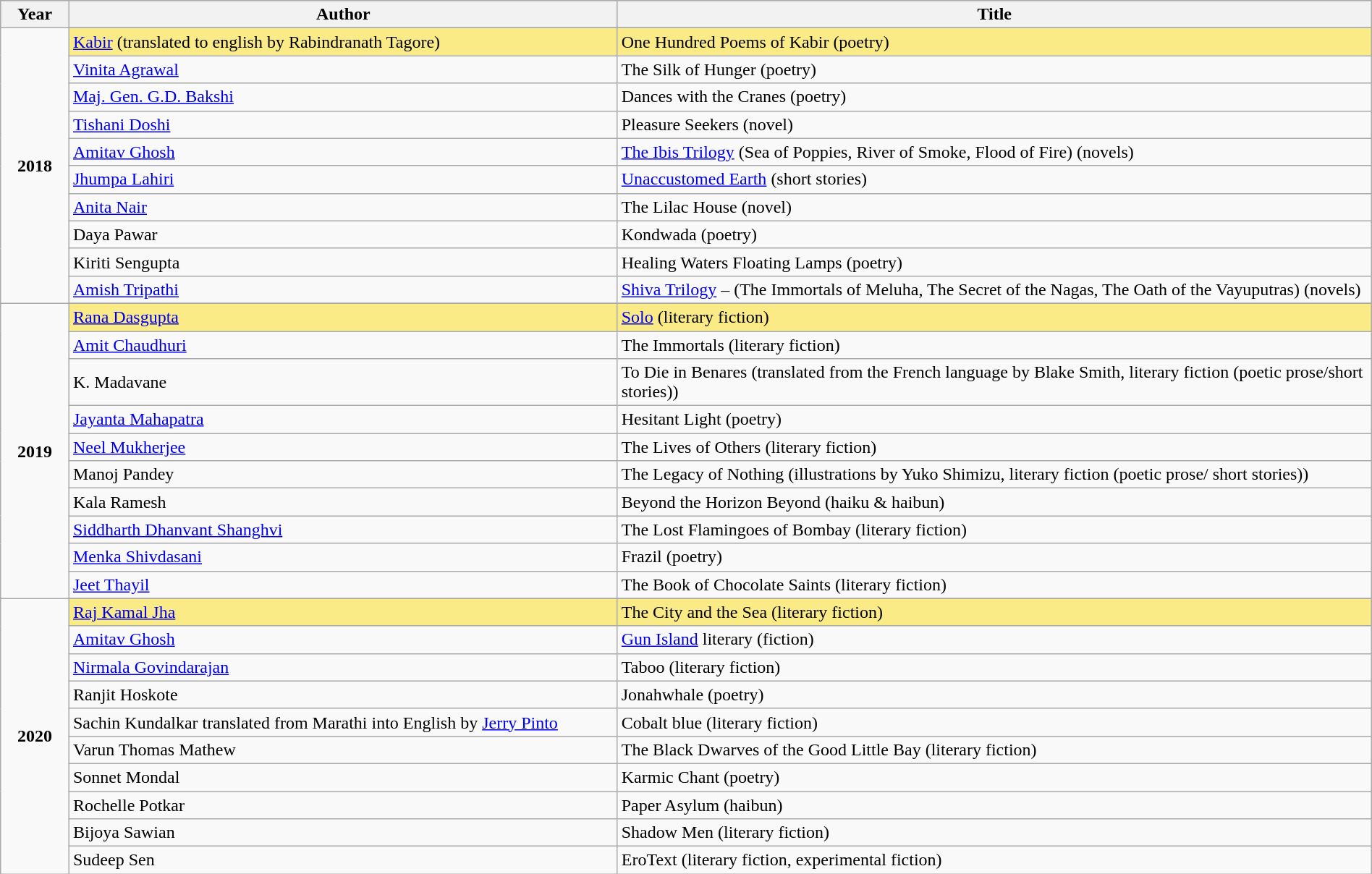<table class="wikitable" style="width:100%">
<tr bgcolor="#bebebe">
<th width="5%">Year</th>
<th width="40%">Author</th>
<th width="55%">Title</th>
</tr>
<tr>
<td rowspan=11 style="text-align:center"><strong>2018</strong></td>
</tr>
<tr style="background:#FAEB86">
<td><a href='#'>Kabir</a> (translated to english by Rabindranath Tagore)</td>
<td>One Hundred Poems of Kabir (poetry)</td>
</tr>
<tr>
<td><a href='#'>Vinita Agrawal</a></td>
<td>The Silk of Hunger (poetry)</td>
</tr>
<tr>
<td><a href='#'>Maj. Gen. G.D. Bakshi</a></td>
<td>Dances with the Cranes (poetry)</td>
</tr>
<tr>
<td><a href='#'>Tishani Doshi</a></td>
<td>Pleasure Seekers (novel)</td>
</tr>
<tr>
<td><a href='#'>Amitav Ghosh</a></td>
<td><a href='#'>The Ibis Trilogy</a> (Sea of Poppies, River of Smoke, Flood of Fire) (novels)</td>
</tr>
<tr>
<td><a href='#'>Jhumpa Lahiri</a></td>
<td><a href='#'>Unaccustomed Earth</a> (short stories)</td>
</tr>
<tr>
<td><a href='#'>Anita Nair</a></td>
<td>The Lilac House (novel)</td>
</tr>
<tr>
<td>Daya Pawar</td>
<td>Kondwada (poetry)</td>
</tr>
<tr>
<td>Kiriti Sengupta</td>
<td>Healing Waters Floating Lamps (poetry)</td>
</tr>
<tr>
<td><a href='#'>Amish Tripathi</a></td>
<td><a href='#'>Shiva Trilogy</a> – (The Immortals of Meluha, The Secret of the Nagas, The Oath of the Vayuputras) (novels)</td>
</tr>
<tr>
<td rowspan=11 style="text-align:center"><strong>2019</strong></td>
</tr>
<tr style="background:#FAEB86">
<td><a href='#'>Rana Dasgupta</a></td>
<td><a href='#'>Solo</a> (literary fiction)</td>
</tr>
<tr>
<td><a href='#'>Amit Chaudhuri</a></td>
<td>The Immortals (literary fiction)</td>
</tr>
<tr>
<td>K. Madavane</td>
<td>To Die in Benares (translated from the French language by Blake Smith, literary fiction (poetic prose/short stories))</td>
</tr>
<tr>
<td><a href='#'>Jayanta Mahapatra</a></td>
<td>Hesitant Light (poetry)</td>
</tr>
<tr>
<td><a href='#'>Neel Mukherjee</a></td>
<td>The Lives of Others (literary fiction)</td>
</tr>
<tr>
<td>Manoj Pandey</td>
<td>The Legacy of Nothing (illustrations by Yuko Shimizu, literary fiction (poetic prose/ short stories))</td>
</tr>
<tr>
<td>Kala Ramesh</td>
<td>Beyond the Horizon Beyond (haiku & haibun)</td>
</tr>
<tr>
<td><a href='#'>Siddharth Dhanvant Shanghvi</a></td>
<td>The Lost Flamingoes of Bombay (literary fiction)</td>
</tr>
<tr>
<td><a href='#'>Menka Shivdasani</a></td>
<td>Frazil (poetry)</td>
</tr>
<tr>
<td><a href='#'>Jeet Thayil</a></td>
<td>The Book of Chocolate Saints (literary fiction)</td>
</tr>
<tr>
<td rowspan=11 style="text-align:center"><strong>2020</strong></td>
</tr>
<tr style="background:#FAEB86">
<td><a href='#'>Raj Kamal Jha</a></td>
<td>The City and the Sea (literary fiction)</td>
</tr>
<tr>
<td><a href='#'>Amitav Ghosh</a></td>
<td><a href='#'>Gun Island</a> literary (fiction)</td>
</tr>
<tr>
<td><a href='#'>Nirmala Govindarajan</a></td>
<td>Taboo (literary fiction)</td>
</tr>
<tr>
<td>Ranjit Hoskote</td>
<td>Jonahwhale (poetry)</td>
</tr>
<tr>
<td>Sachin Kundalkar translated from Marathi into English by <a href='#'>Jerry Pinto</a></td>
<td>Cobalt blue (literary fiction)</td>
</tr>
<tr>
<td>Varun Thomas Mathew</td>
<td>The Black Dwarves of the Good Little Bay (literary fiction)</td>
</tr>
<tr>
<td>Sonnet Mondal</td>
<td>Karmic Chant (poetry)</td>
</tr>
<tr>
<td>Rochelle Potkar</td>
<td>Paper Asylum (haibun)</td>
</tr>
<tr>
<td>Bijoya Sawian</td>
<td>Shadow Men (literary fiction)</td>
</tr>
<tr>
<td>Sudeep Sen</td>
<td>EroText (literary fiction, experimental fiction)</td>
</tr>
</table>
